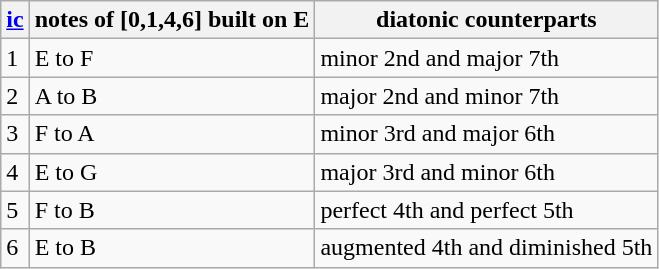<table class="wikitable">
<tr>
<th><a href='#'>ic</a></th>
<th>notes of [0,1,4,6] built on E</th>
<th>diatonic counterparts</th>
</tr>
<tr>
<td>1</td>
<td>E to F</td>
<td>minor 2nd and major 7th</td>
</tr>
<tr>
<td>2</td>
<td>A to B</td>
<td>major 2nd and minor 7th</td>
</tr>
<tr>
<td>3</td>
<td>F to A</td>
<td>minor 3rd and major 6th</td>
</tr>
<tr>
<td>4</td>
<td>E to G</td>
<td>major 3rd and minor 6th</td>
</tr>
<tr>
<td>5</td>
<td>F to B</td>
<td>perfect 4th and perfect 5th</td>
</tr>
<tr>
<td>6</td>
<td>E to B</td>
<td>augmented 4th and diminished 5th</td>
</tr>
</table>
